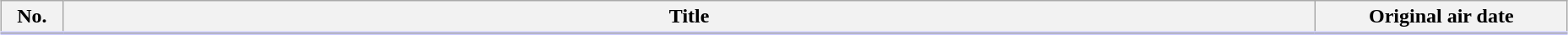<table class="wikitable" style="width:98%; background:#FFF; margin:auto;">
<tr style="border-bottom: 3px solid #CCF;">
<th style="width:4%;">No.</th>
<th>Title</th>
<th style="width:12em;">Original air date</th>
</tr>
<tr>
</tr>
</table>
